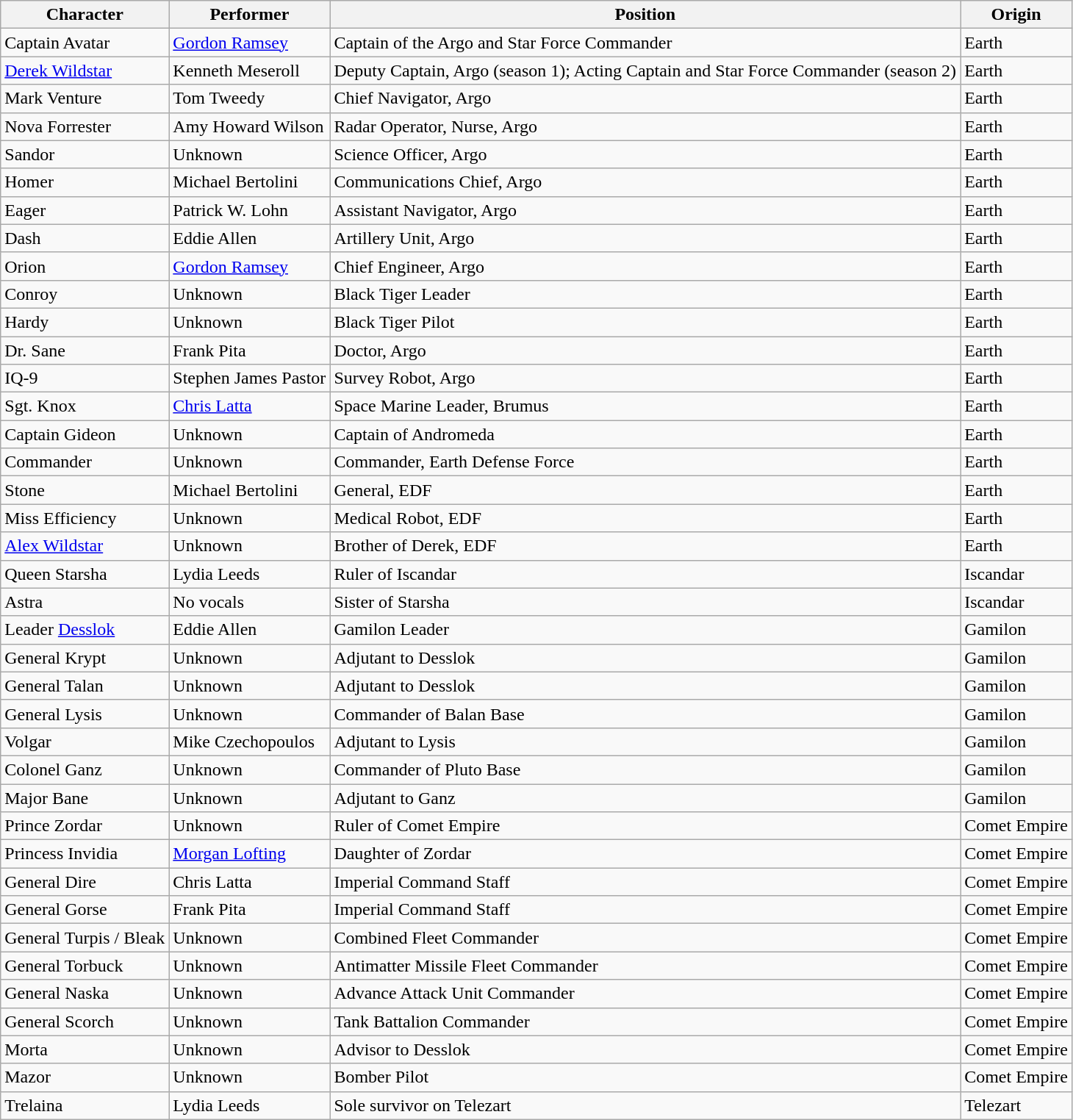<table class="wikitable" border="1">
<tr>
<th>Character</th>
<th>Performer</th>
<th>Position</th>
<th>Origin</th>
</tr>
<tr>
<td>Captain Avatar</td>
<td><a href='#'>Gordon Ramsey</a></td>
<td>Captain of the Argo and Star Force Commander</td>
<td>Earth</td>
</tr>
<tr>
<td><a href='#'>Derek Wildstar</a></td>
<td>Kenneth Meseroll</td>
<td>Deputy Captain, Argo (season 1); Acting Captain and Star Force Commander (season 2)</td>
<td>Earth</td>
</tr>
<tr>
<td>Mark Venture</td>
<td>Tom Tweedy</td>
<td>Chief Navigator, Argo</td>
<td>Earth</td>
</tr>
<tr>
<td>Nova Forrester</td>
<td>Amy Howard Wilson</td>
<td>Radar Operator, Nurse, Argo</td>
<td>Earth</td>
</tr>
<tr>
<td>Sandor</td>
<td>Unknown</td>
<td>Science Officer, Argo</td>
<td>Earth</td>
</tr>
<tr>
<td>Homer</td>
<td>Michael Bertolini</td>
<td>Communications Chief, Argo</td>
<td>Earth</td>
</tr>
<tr>
<td>Eager</td>
<td>Patrick W. Lohn</td>
<td>Assistant Navigator, Argo</td>
<td>Earth</td>
</tr>
<tr>
<td>Dash</td>
<td>Eddie Allen</td>
<td>Artillery Unit, Argo</td>
<td>Earth</td>
</tr>
<tr>
<td>Orion</td>
<td><a href='#'>Gordon Ramsey</a></td>
<td>Chief Engineer, Argo</td>
<td>Earth</td>
</tr>
<tr>
<td>Conroy</td>
<td>Unknown</td>
<td>Black Tiger Leader</td>
<td>Earth</td>
</tr>
<tr>
<td>Hardy</td>
<td>Unknown</td>
<td>Black Tiger Pilot</td>
<td>Earth</td>
</tr>
<tr>
<td>Dr. Sane</td>
<td>Frank Pita</td>
<td>Doctor, Argo</td>
<td>Earth</td>
</tr>
<tr>
<td>IQ-9</td>
<td>Stephen James Pastor</td>
<td>Survey Robot, Argo</td>
<td>Earth</td>
</tr>
<tr>
<td>Sgt. Knox</td>
<td><a href='#'>Chris Latta</a></td>
<td>Space Marine Leader, Brumus</td>
<td>Earth</td>
</tr>
<tr>
<td>Captain Gideon</td>
<td>Unknown</td>
<td>Captain of Andromeda</td>
<td>Earth</td>
</tr>
<tr>
<td>Commander</td>
<td>Unknown</td>
<td>Commander, Earth Defense Force</td>
<td>Earth</td>
</tr>
<tr>
<td>Stone</td>
<td>Michael Bertolini</td>
<td>General, EDF</td>
<td>Earth</td>
</tr>
<tr>
<td>Miss Efficiency</td>
<td>Unknown</td>
<td>Medical Robot, EDF</td>
<td>Earth</td>
</tr>
<tr>
<td><a href='#'>Alex Wildstar</a></td>
<td>Unknown</td>
<td>Brother of Derek, EDF</td>
<td>Earth</td>
</tr>
<tr>
<td>Queen Starsha</td>
<td>Lydia Leeds</td>
<td>Ruler of Iscandar</td>
<td>Iscandar</td>
</tr>
<tr>
<td>Astra</td>
<td>No vocals</td>
<td>Sister of Starsha</td>
<td>Iscandar</td>
</tr>
<tr>
<td>Leader <a href='#'>Desslok</a></td>
<td>Eddie Allen</td>
<td>Gamilon Leader</td>
<td>Gamilon</td>
</tr>
<tr>
<td>General Krypt</td>
<td>Unknown</td>
<td>Adjutant to Desslok</td>
<td>Gamilon</td>
</tr>
<tr>
<td>General Talan</td>
<td>Unknown</td>
<td>Adjutant to Desslok</td>
<td>Gamilon</td>
</tr>
<tr>
<td>General Lysis</td>
<td>Unknown</td>
<td>Commander of Balan Base</td>
<td>Gamilon</td>
</tr>
<tr>
<td>Volgar</td>
<td>Mike Czechopoulos</td>
<td>Adjutant to Lysis</td>
<td>Gamilon</td>
</tr>
<tr>
<td>Colonel Ganz</td>
<td>Unknown</td>
<td>Commander of Pluto Base</td>
<td>Gamilon</td>
</tr>
<tr>
<td>Major Bane</td>
<td>Unknown</td>
<td>Adjutant to Ganz</td>
<td>Gamilon</td>
</tr>
<tr>
<td>Prince Zordar</td>
<td>Unknown</td>
<td>Ruler of Comet Empire</td>
<td>Comet Empire</td>
</tr>
<tr>
<td>Princess Invidia</td>
<td><a href='#'>Morgan Lofting</a></td>
<td>Daughter of Zordar</td>
<td>Comet Empire</td>
</tr>
<tr>
<td>General Dire</td>
<td>Chris Latta</td>
<td>Imperial Command Staff</td>
<td>Comet Empire</td>
</tr>
<tr>
<td>General Gorse</td>
<td>Frank Pita</td>
<td>Imperial Command Staff</td>
<td>Comet Empire</td>
</tr>
<tr>
<td>General Turpis / Bleak</td>
<td>Unknown</td>
<td>Combined Fleet Commander</td>
<td>Comet Empire</td>
</tr>
<tr>
<td>General Torbuck</td>
<td>Unknown</td>
<td>Antimatter Missile Fleet Commander</td>
<td>Comet Empire</td>
</tr>
<tr>
<td>General Naska</td>
<td>Unknown</td>
<td>Advance Attack Unit Commander</td>
<td>Comet Empire</td>
</tr>
<tr>
<td>General Scorch</td>
<td>Unknown</td>
<td>Tank Battalion Commander</td>
<td>Comet Empire</td>
</tr>
<tr>
<td>Morta</td>
<td>Unknown</td>
<td>Advisor to Desslok</td>
<td>Comet Empire</td>
</tr>
<tr>
<td>Mazor</td>
<td>Unknown</td>
<td>Bomber Pilot</td>
<td>Comet Empire</td>
</tr>
<tr>
<td>Trelaina</td>
<td>Lydia Leeds</td>
<td>Sole survivor on Telezart</td>
<td>Telezart</td>
</tr>
</table>
